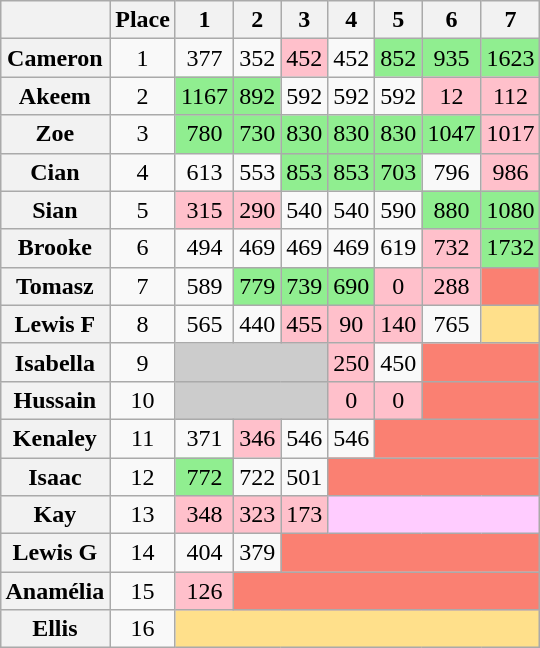<table class="wikitable sortable" style="margin: auto; text-align: center;">
<tr>
<th></th>
<th>Place</th>
<th>1</th>
<th>2</th>
<th>3</th>
<th>4</th>
<th>5</th>
<th>6</th>
<th>7</th>
</tr>
<tr>
<th>Cameron</th>
<td>1</td>
<td>377</td>
<td>352</td>
<td style=background:pink>452</td>
<td>452</td>
<td style="background:lightgreen">852</td>
<td style="background:lightgreen">935</td>
<td style="background:lightgreen">1623</td>
</tr>
<tr>
<th>Akeem</th>
<td>2</td>
<td style="background:lightgreen">1167</td>
<td style="background:lightgreen">892</td>
<td>592</td>
<td>592</td>
<td>592</td>
<td style=background:pink>12</td>
<td style=background:pink>112</td>
</tr>
<tr>
<th>Zoe</th>
<td>3</td>
<td style="background:lightgreen">780</td>
<td style="background:lightgreen">730</td>
<td style="background:lightgreen">830</td>
<td style="background:lightgreen">830</td>
<td style="background:lightgreen">830</td>
<td style="background:lightgreen">1047</td>
<td style=background:pink>1017</td>
</tr>
<tr>
<th>Cian</th>
<td>4</td>
<td>613</td>
<td>553</td>
<td style="background:lightgreen">853</td>
<td style="background:lightgreen">853</td>
<td style="background:lightgreen">703</td>
<td>796</td>
<td style=background:pink>986</td>
</tr>
<tr>
<th>Sian</th>
<td>5</td>
<td style=background:pink>315</td>
<td style=background:pink>290</td>
<td>540</td>
<td>540</td>
<td>590</td>
<td style="background:lightgreen">880</td>
<td style="background:lightgreen">1080</td>
</tr>
<tr>
<th>Brooke</th>
<td>6</td>
<td>494</td>
<td>469</td>
<td>469</td>
<td>469</td>
<td>619</td>
<td style=background:pink>732</td>
<td style="background:lightgreen">1732</td>
</tr>
<tr>
<th>Tomasz</th>
<td>7</td>
<td>589</td>
<td style="background:lightgreen">779</td>
<td style="background:lightgreen">739</td>
<td style="background:lightgreen">690</td>
<td style=background:pink>0</td>
<td style=background:pink>288</td>
<td style="background:#FA8072;" colspan="1"></td>
</tr>
<tr>
<th>Lewis F</th>
<td>8</td>
<td>565</td>
<td>440</td>
<td style=background:pink>455</td>
<td style=background:pink>90</td>
<td style=background:pink>140</td>
<td>765</td>
<td style="background:#ffe08b;" colspan="1"></td>
</tr>
<tr>
<th>Isabella</th>
<td>9</td>
<td colspan="3" style="background:#cccccc;"></td>
<td style=background:pink>250</td>
<td>450</td>
<td style="background:#FA8072;" colspan="2"></td>
</tr>
<tr>
<th>Hussain</th>
<td>10</td>
<td colspan="3" style="background:#cccccc;"></td>
<td style=background:pink>0</td>
<td style=background:pink>0</td>
<td style="background:#FA8072;" colspan="2"></td>
</tr>
<tr>
<th>Kenaley</th>
<td>11</td>
<td>371</td>
<td style=background:pink>346</td>
<td>546</td>
<td>546</td>
<td style="background:#FA8072;" colspan="3"></td>
</tr>
<tr>
<th>Isaac</th>
<td>12</td>
<td style="background:lightgreen">772</td>
<td>722</td>
<td>501</td>
<td style="background:#FA8072;" colspan="4"></td>
</tr>
<tr>
<th>Kay</th>
<td>13</td>
<td style=background:pink>348</td>
<td style=background:pink>323</td>
<td style=background:pink>173</td>
<td style="background:#fcf;" colspan="4"></td>
</tr>
<tr>
<th>Lewis G</th>
<td>14</td>
<td>404</td>
<td>379</td>
<td style="background:#FA8072;" colspan="5"></td>
</tr>
<tr>
<th>Anamélia</th>
<td>15</td>
<td style=background:pink>126</td>
<td style="background:#FA8072;" colspan="6"></td>
</tr>
<tr>
<th>Ellis</th>
<td>16</td>
<td style="background:#ffe08b;" colspan="7"></td>
</tr>
</table>
